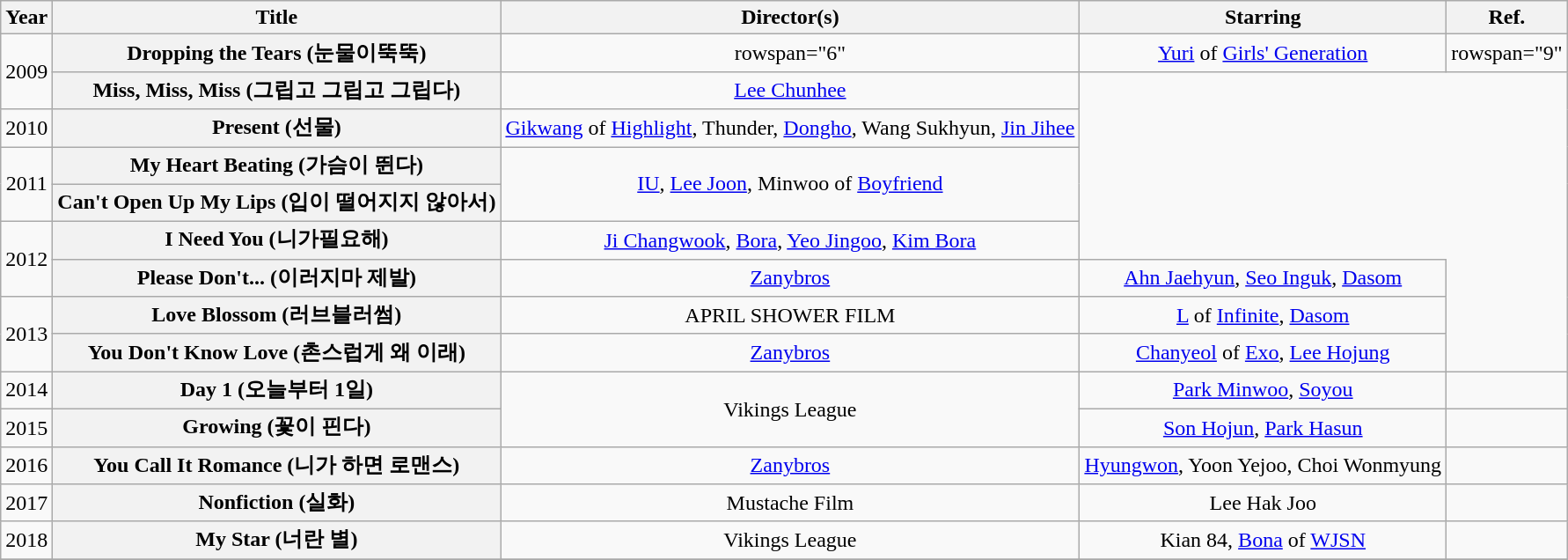<table class="wikitable plainrowheaders" style="text-align:center;">
<tr>
<th scope="col">Year</th>
<th scope="col">Title</th>
<th scope="col">Director(s)</th>
<th scope="col">Starring</th>
<th scope="col">Ref.</th>
</tr>
<tr>
<td rowspan="2">2009</td>
<th scope="row">Dropping the Tears (눈물이뚝뚝)</th>
<td>rowspan="6" </td>
<td><a href='#'>Yuri</a> of <a href='#'>Girls' Generation</a></td>
<td>rowspan="9" </td>
</tr>
<tr>
<th scope="row">Miss, Miss, Miss (그립고 그립고 그립다)</th>
<td><a href='#'>Lee Chunhee</a></td>
</tr>
<tr>
<td>2010</td>
<th scope="row">Present (선물)</th>
<td><a href='#'>Gikwang</a> of <a href='#'>Highlight</a>, Thunder, <a href='#'>Dongho</a>, Wang Sukhyun, <a href='#'>Jin Jihee</a></td>
</tr>
<tr>
<td rowspan="2">2011</td>
<th scope="row">My Heart Beating (가슴이 뛴다)</th>
<td rowspan="2"><a href='#'>IU</a>, <a href='#'>Lee Joon</a>, Minwoo of <a href='#'>Boyfriend</a></td>
</tr>
<tr>
<th scope="row">Can't Open Up My Lips (입이 떨어지지 않아서)</th>
</tr>
<tr>
<td rowspan="2">2012</td>
<th scope="row">I Need You (니가필요해)</th>
<td><a href='#'>Ji Changwook</a>, <a href='#'>Bora</a>, <a href='#'>Yeo Jingoo</a>, <a href='#'>Kim Bora</a></td>
</tr>
<tr>
<th scope="row">Please Don't... (이러지마 제발)</th>
<td><a href='#'>Zanybros</a></td>
<td><a href='#'>Ahn Jaehyun</a>, <a href='#'>Seo Inguk</a>, <a href='#'>Dasom</a></td>
</tr>
<tr>
<td rowspan="2">2013</td>
<th scope="row">Love Blossom (러브블러썸)</th>
<td>APRIL SHOWER FILM</td>
<td><a href='#'>L</a> of <a href='#'>Infinite</a>, <a href='#'>Dasom</a></td>
</tr>
<tr>
<th scope="row">You Don't Know Love (촌스럽게 왜 이래)</th>
<td><a href='#'>Zanybros</a></td>
<td><a href='#'>Chanyeol</a> of <a href='#'>Exo</a>, <a href='#'>Lee Hojung</a></td>
</tr>
<tr>
<td>2014</td>
<th scope="row">Day 1 (오늘부터 1일)</th>
<td rowspan="2">Vikings League</td>
<td><a href='#'>Park Minwoo</a>, <a href='#'>Soyou</a></td>
<td></td>
</tr>
<tr>
<td>2015</td>
<th scope="row">Growing (꽃이 핀다)</th>
<td><a href='#'>Son Hojun</a>, <a href='#'>Park Hasun</a></td>
<td></td>
</tr>
<tr>
<td>2016</td>
<th scope="row">You Call It Romance (니가 하면 로맨스)</th>
<td><a href='#'>Zanybros</a></td>
<td><a href='#'>Hyungwon</a>, Yoon Yejoo, Choi Wonmyung</td>
<td></td>
</tr>
<tr>
<td>2017</td>
<th scope="row">Nonfiction (실화)</th>
<td>Mustache Film</td>
<td>Lee Hak Joo</td>
<td></td>
</tr>
<tr>
<td>2018</td>
<th scope="row">My Star (너란 별)</th>
<td>Vikings League</td>
<td>Kian 84, <a href='#'>Bona</a> of <a href='#'>WJSN</a></td>
<td></td>
</tr>
<tr>
</tr>
</table>
